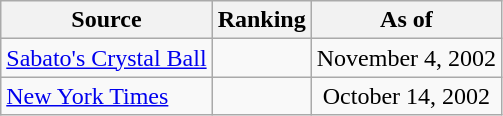<table class="wikitable" style="text-align:center">
<tr>
<th>Source</th>
<th>Ranking</th>
<th>As of</th>
</tr>
<tr>
<td align=left><a href='#'>Sabato's Crystal Ball</a></td>
<td></td>
<td>November 4, 2002</td>
</tr>
<tr>
<td align=left><a href='#'>New York Times</a></td>
<td></td>
<td>October 14, 2002</td>
</tr>
</table>
